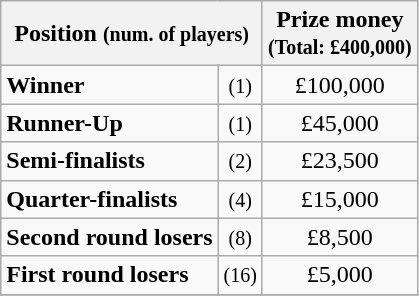<table class="wikitable">
<tr>
<th colspan=2>Position <small>(num. of players)</small></th>
<th>Prize money<br><small>(Total: £400,000)</small></th>
</tr>
<tr>
<td><strong>Winner</strong></td>
<td align=center><small>(1)</small></td>
<td align=center>£100,000</td>
</tr>
<tr>
<td><strong>Runner-Up</strong></td>
<td align=center><small>(1)</small></td>
<td align=center>£45,000</td>
</tr>
<tr>
<td><strong>Semi-finalists</strong></td>
<td align=center><small>(2)</small></td>
<td align=center>£23,500</td>
</tr>
<tr>
<td><strong>Quarter-finalists</strong></td>
<td align=center><small>(4)</small></td>
<td align=center>£15,000</td>
</tr>
<tr>
<td><strong>Second round losers</strong></td>
<td align=center><small>(8)</small></td>
<td align=center>£8,500</td>
</tr>
<tr>
<td><strong>First round losers</strong></td>
<td align=center><small>(16)</small></td>
<td align=center>£5,000</td>
</tr>
<tr>
</tr>
</table>
